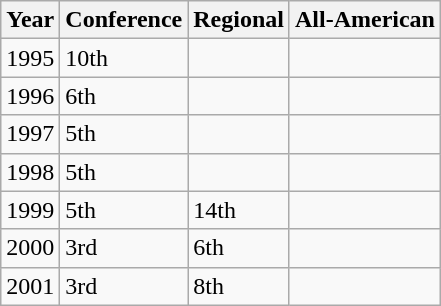<table class="wikitable">
<tr>
<th>Year</th>
<th>Conference</th>
<th>Regional</th>
<th>All-American</th>
</tr>
<tr>
<td>1995</td>
<td>10th</td>
<td></td>
<td></td>
</tr>
<tr>
<td>1996</td>
<td>6th</td>
<td></td>
<td></td>
</tr>
<tr>
<td>1997</td>
<td>5th</td>
<td></td>
<td></td>
</tr>
<tr>
<td>1998</td>
<td>5th</td>
<td></td>
<td></td>
</tr>
<tr>
<td>1999</td>
<td>5th</td>
<td>14th</td>
<td></td>
</tr>
<tr>
<td>2000</td>
<td>3rd</td>
<td>6th</td>
<td></td>
</tr>
<tr>
<td>2001</td>
<td>3rd</td>
<td>8th</td>
<td></td>
</tr>
</table>
